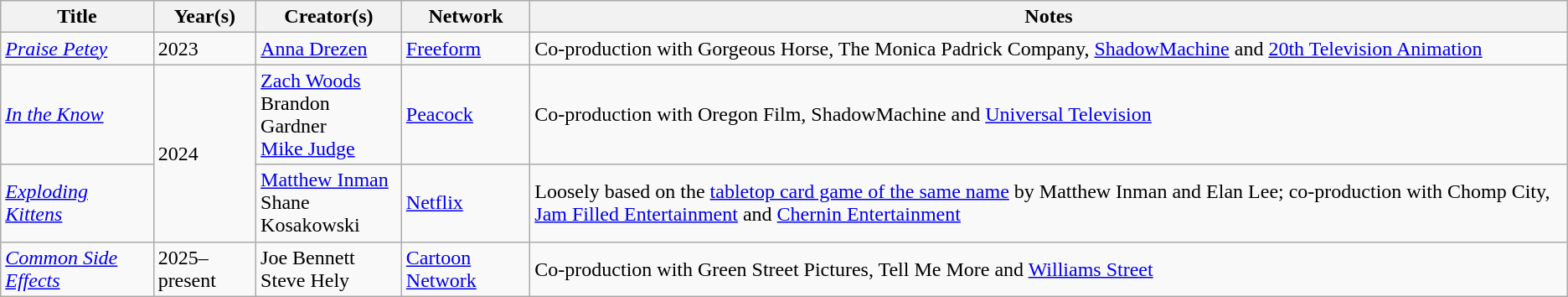<table class="wikitable sortable">
<tr>
<th>Title</th>
<th>Year(s)</th>
<th>Creator(s)</th>
<th>Network</th>
<th>Notes</th>
</tr>
<tr>
<td><em><a href='#'>Praise Petey</a></em></td>
<td>2023</td>
<td><a href='#'>Anna Drezen</a></td>
<td><a href='#'>Freeform</a></td>
<td>Co-production with Gorgeous Horse, The Monica Padrick Company, <a href='#'>ShadowMachine</a> and <a href='#'>20th Television Animation</a></td>
</tr>
<tr>
<td><em><a href='#'>In the Know</a></em></td>
<td rowspan="2">2024</td>
<td><a href='#'>Zach Woods</a><br>Brandon Gardner<br><a href='#'>Mike Judge</a></td>
<td><a href='#'>Peacock</a></td>
<td>Co-production with Oregon Film, ShadowMachine and <a href='#'>Universal Television</a></td>
</tr>
<tr>
<td><em><a href='#'>Exploding Kittens</a></em></td>
<td><a href='#'>Matthew Inman</a><br>Shane Kosakowski</td>
<td><a href='#'>Netflix</a></td>
<td>Loosely based on the <a href='#'>tabletop card game of the same name</a> by Matthew Inman and Elan Lee; co-production with Chomp City, <a href='#'>Jam Filled Entertainment</a> and <a href='#'>Chernin Entertainment</a></td>
</tr>
<tr>
<td><em><a href='#'>Common Side Effects</a></em></td>
<td>2025–present</td>
<td>Joe Bennett<br>Steve Hely</td>
<td><a href='#'>Cartoon Network</a><br></td>
<td>Co-production with Green Street Pictures, Tell Me More and <a href='#'>Williams Street</a></td>
</tr>
</table>
